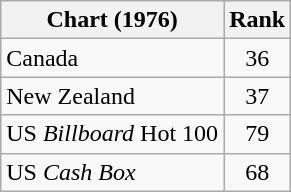<table class="wikitable sortable">
<tr>
<th>Chart (1976)</th>
<th>Rank</th>
</tr>
<tr>
<td>Canada </td>
<td align="center">36</td>
</tr>
<tr>
<td>New Zealand </td>
<td align="center">37</td>
</tr>
<tr>
<td>US <em>Billboard</em> Hot 100</td>
<td align="center">79</td>
</tr>
<tr>
<td>US <em>Cash Box</em> </td>
<td align="center">68</td>
</tr>
</table>
